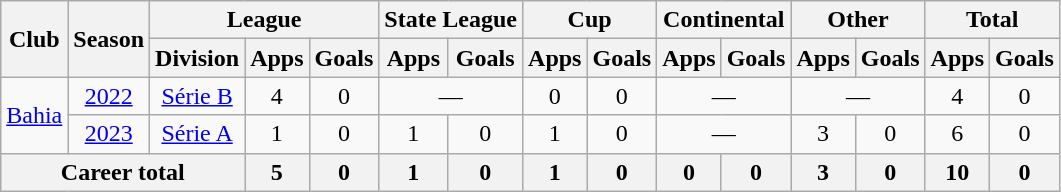<table class="wikitable" style="text-align: center;">
<tr>
<th rowspan="2">Club</th>
<th rowspan="2">Season</th>
<th colspan="3">League</th>
<th colspan="2">State League</th>
<th colspan="2">Cup</th>
<th colspan="2">Continental</th>
<th colspan="2">Other</th>
<th colspan="2">Total</th>
</tr>
<tr>
<th>Division</th>
<th>Apps</th>
<th>Goals</th>
<th>Apps</th>
<th>Goals</th>
<th>Apps</th>
<th>Goals</th>
<th>Apps</th>
<th>Goals</th>
<th>Apps</th>
<th>Goals</th>
<th>Apps</th>
<th>Goals</th>
</tr>
<tr>
<td rowspan="2"><a href='#'>Bahia</a></td>
<td><a href='#'>2022</a></td>
<td><a href='#'>Série B</a></td>
<td>4</td>
<td>0</td>
<td colspan="2">—</td>
<td>0</td>
<td>0</td>
<td colspan="2">—</td>
<td colspan="2">—</td>
<td>4</td>
<td>0</td>
</tr>
<tr>
<td><a href='#'>2023</a></td>
<td><a href='#'>Série A</a></td>
<td>1</td>
<td>0</td>
<td>1</td>
<td>0</td>
<td>1</td>
<td>0</td>
<td colspan="2">—</td>
<td>3</td>
<td>0</td>
<td>6</td>
<td>0</td>
</tr>
<tr>
<th colspan="3"><strong>Career total</strong></th>
<th>5</th>
<th>0</th>
<th>1</th>
<th>0</th>
<th>1</th>
<th>0</th>
<th>0</th>
<th>0</th>
<th>3</th>
<th>0</th>
<th>10</th>
<th>0</th>
</tr>
</table>
